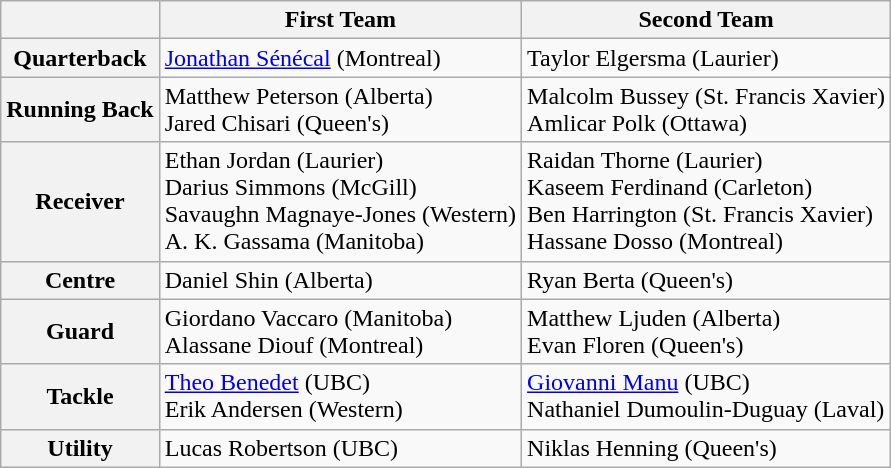<table class="wikitable">
<tr>
<th></th>
<th>First Team</th>
<th>Second Team</th>
</tr>
<tr>
<th>Quarterback</th>
<td><a href='#'>Jonathan Sénécal</a> (Montreal)</td>
<td>Taylor Elgersma (Laurier)</td>
</tr>
<tr>
<th>Running Back</th>
<td>Matthew Peterson (Alberta)<br>Jared Chisari (Queen's)</td>
<td>Malcolm Bussey (St. Francis Xavier)<br>Amlicar Polk (Ottawa)</td>
</tr>
<tr>
<th>Receiver</th>
<td>Ethan Jordan (Laurier)<br>Darius Simmons (McGill)<br>Savaughn Magnaye-Jones (Western)<br>A. K. Gassama (Manitoba)</td>
<td>Raidan Thorne (Laurier)<br>Kaseem Ferdinand (Carleton)<br>Ben Harrington (St. Francis Xavier)<br>Hassane Dosso (Montreal)</td>
</tr>
<tr>
<th>Centre</th>
<td>Daniel Shin (Alberta)</td>
<td>Ryan Berta (Queen's)</td>
</tr>
<tr>
<th>Guard</th>
<td>Giordano Vaccaro (Manitoba)<br>Alassane Diouf (Montreal)</td>
<td>Matthew Ljuden (Alberta)<br>Evan Floren (Queen's)</td>
</tr>
<tr>
<th>Tackle</th>
<td><a href='#'>Theo Benedet</a> (UBC)<br>Erik Andersen (Western)</td>
<td><a href='#'>Giovanni Manu</a> (UBC)<br>Nathaniel Dumoulin-Duguay (Laval)</td>
</tr>
<tr>
<th>Utility</th>
<td>Lucas Robertson (UBC)</td>
<td>Niklas Henning (Queen's)</td>
</tr>
</table>
